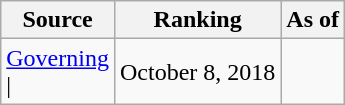<table class="wikitable" style="text-align:center">
<tr>
<th>Source</th>
<th>Ranking</th>
<th>As of</th>
</tr>
<tr>
<td align=left><a href='#'>Governing</a><br>| </td>
<td>October 8, 2018</td>
</tr>
</table>
